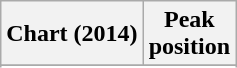<table class="wikitable plainrowheaders sortable">
<tr>
<th scope="col">Chart (2014)</th>
<th scope="col">Peak<br>position</th>
</tr>
<tr>
</tr>
<tr>
</tr>
</table>
